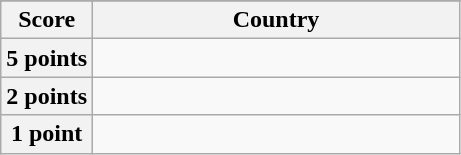<table class="wikitable">
<tr>
</tr>
<tr>
<th scope="col" width="20%">Score</th>
<th scope="col">Country</th>
</tr>
<tr>
<th scope="row">5 points</th>
<td></td>
</tr>
<tr>
<th scope="row">2 points</th>
<td></td>
</tr>
<tr>
<th scope="row">1 point</th>
<td></td>
</tr>
</table>
